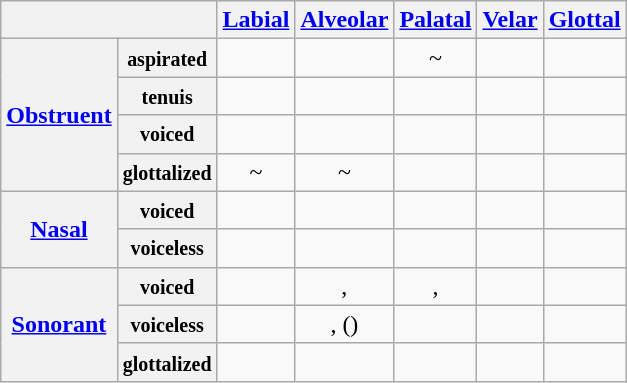<table class="wikitable" style="text-align:center;">
<tr>
<th colspan=2></th>
<th><a href='#'>Labial</a></th>
<th><a href='#'>Alveolar</a></th>
<th><a href='#'>Palatal</a></th>
<th><a href='#'>Velar</a></th>
<th><a href='#'>Glottal</a></th>
</tr>
<tr>
<th rowspan=4><a href='#'>Obstruent</a></th>
<th><small>aspirated</small></th>
<td></td>
<td></td>
<td> ~ </td>
<td></td>
<td></td>
</tr>
<tr>
<th><small>tenuis</small></th>
<td></td>
<td></td>
<td></td>
<td></td>
<td></td>
</tr>
<tr>
<th><small>voiced</small></th>
<td></td>
<td></td>
<td></td>
<td></td>
<td></td>
</tr>
<tr>
<th><small>glottalized</small></th>
<td> ~ </td>
<td> ~ </td>
<td></td>
<td></td>
<td></td>
</tr>
<tr>
<th rowspan=2><a href='#'>Nasal</a></th>
<th><small>voiced</small></th>
<td></td>
<td></td>
<td></td>
<td></td>
<td></td>
</tr>
<tr>
<th><small>voiceless</small></th>
<td></td>
<td></td>
<td></td>
<td></td>
<td></td>
</tr>
<tr>
<th rowspan=3><a href='#'>Sonorant</a></th>
<th><small>voiced</small></th>
<td></td>
<td>, </td>
<td>, </td>
<td></td>
<td></td>
</tr>
<tr>
<th><small>voiceless</small></th>
<td></td>
<td>, ()</td>
<td></td>
<td></td>
<td></td>
</tr>
<tr>
<th><small>glottalized</small></th>
<td></td>
<td></td>
<td></td>
<td></td>
</tr>
</table>
